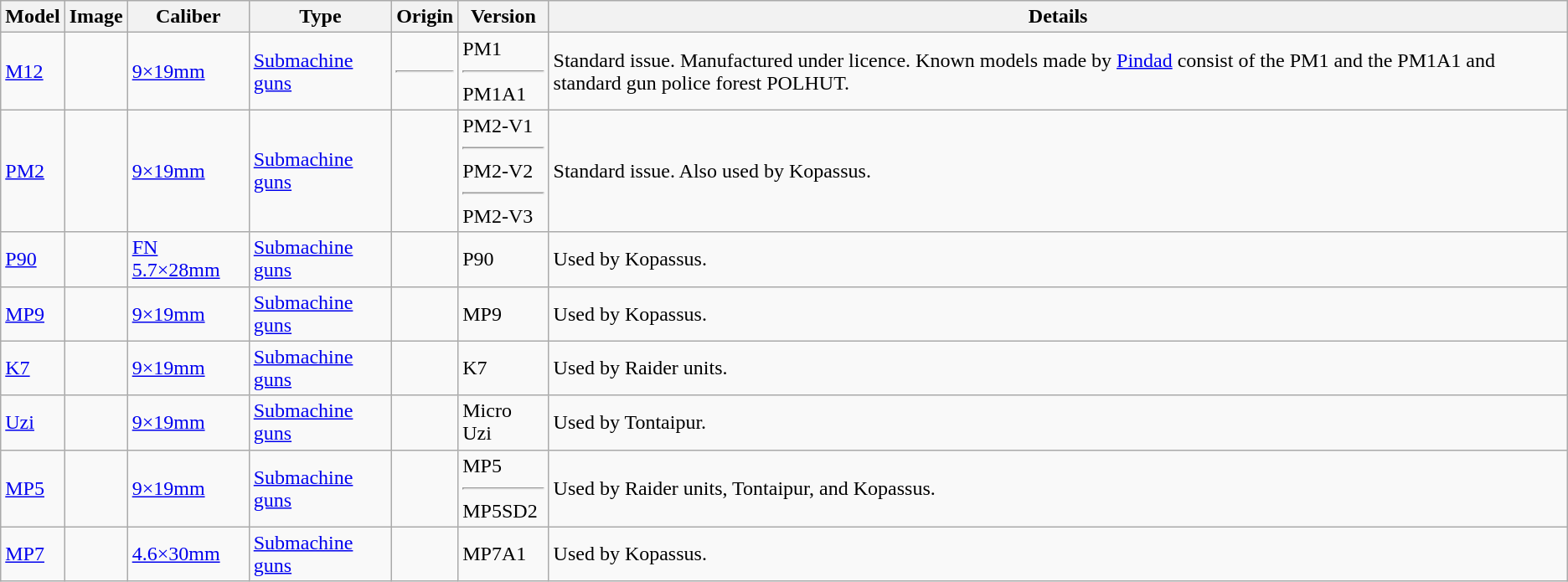<table class="wikitable">
<tr>
<th>Model</th>
<th>Image</th>
<th>Caliber</th>
<th>Type</th>
<th>Origin</th>
<th>Version</th>
<th>Details</th>
</tr>
<tr>
<td><a href='#'>M12</a></td>
<td></td>
<td><a href='#'>9×19mm</a></td>
<td><a href='#'>Submachine guns</a></td>
<td><hr></td>
<td>PM1<hr>PM1A1</td>
<td>Standard issue. Manufactured under licence. Known models made by <a href='#'>Pindad</a> consist of the PM1 and the PM1A1 and standard gun police forest POLHUT.</td>
</tr>
<tr>
<td><a href='#'>PM2</a></td>
<td></td>
<td><a href='#'>9×19mm</a></td>
<td><a href='#'>Submachine guns</a></td>
<td></td>
<td>PM2-V1<hr>PM2-V2<hr>PM2-V3</td>
<td>Standard issue. Also used by Kopassus.</td>
</tr>
<tr>
<td><a href='#'>P90</a></td>
<td></td>
<td><a href='#'>FN 5.7×28mm</a></td>
<td><a href='#'>Submachine guns</a></td>
<td></td>
<td>P90</td>
<td>Used by Kopassus.</td>
</tr>
<tr>
<td><a href='#'>MP9</a></td>
<td></td>
<td><a href='#'>9×19mm</a></td>
<td><a href='#'>Submachine guns</a></td>
<td></td>
<td>MP9</td>
<td>Used by Kopassus.</td>
</tr>
<tr>
<td><a href='#'>K7</a></td>
<td></td>
<td><a href='#'>9×19mm</a></td>
<td><a href='#'>Submachine guns</a></td>
<td></td>
<td>K7</td>
<td>Used by Raider units.</td>
</tr>
<tr>
<td><a href='#'>Uzi</a></td>
<td></td>
<td><a href='#'>9×19mm</a></td>
<td><a href='#'>Submachine guns</a></td>
<td></td>
<td>Micro Uzi</td>
<td>Used by Tontaipur.</td>
</tr>
<tr>
<td><a href='#'>MP5</a></td>
<td></td>
<td><a href='#'>9×19mm</a></td>
<td><a href='#'>Submachine guns</a></td>
<td></td>
<td>MP5<hr>MP5SD2</td>
<td>Used by Raider units, Tontaipur, and Kopassus.</td>
</tr>
<tr>
<td><a href='#'>MP7</a></td>
<td></td>
<td><a href='#'>4.6×30mm</a></td>
<td><a href='#'>Submachine guns</a></td>
<td></td>
<td>MP7A1</td>
<td>Used by Kopassus.</td>
</tr>
</table>
